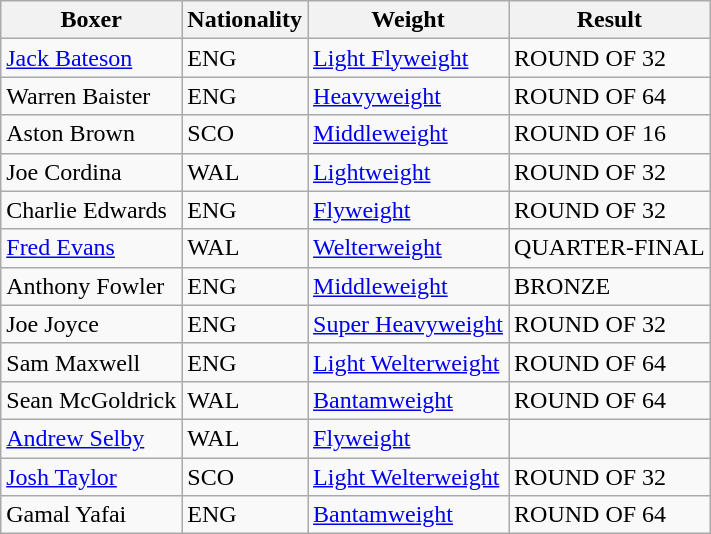<table class="wikitable">
<tr>
<th>Boxer</th>
<th>Nationality</th>
<th>Weight</th>
<th>Result</th>
</tr>
<tr>
<td><a href='#'>Jack Bateson</a></td>
<td> ENG</td>
<td><a href='#'>Light Flyweight</a></td>
<td>ROUND OF 32</td>
</tr>
<tr>
<td>Warren Baister</td>
<td> ENG</td>
<td><a href='#'>Heavyweight</a></td>
<td>ROUND OF 64</td>
</tr>
<tr>
<td>Aston Brown</td>
<td> SCO</td>
<td><a href='#'>Middleweight</a></td>
<td>ROUND OF 16</td>
</tr>
<tr>
<td>Joe Cordina</td>
<td> WAL</td>
<td><a href='#'>Lightweight</a></td>
<td>ROUND OF 32</td>
</tr>
<tr>
<td>Charlie Edwards</td>
<td> ENG</td>
<td><a href='#'>Flyweight</a></td>
<td>ROUND OF 32</td>
</tr>
<tr>
<td><a href='#'>Fred Evans</a></td>
<td> WAL</td>
<td><a href='#'>Welterweight</a></td>
<td>QUARTER-FINAL</td>
</tr>
<tr>
<td>Anthony Fowler</td>
<td> ENG</td>
<td><a href='#'>Middleweight</a></td>
<td>BRONZE</td>
</tr>
<tr>
<td>Joe Joyce</td>
<td> ENG</td>
<td><a href='#'>Super Heavyweight</a></td>
<td>ROUND OF 32</td>
</tr>
<tr>
<td>Sam Maxwell</td>
<td> ENG</td>
<td><a href='#'>Light Welterweight</a></td>
<td>ROUND OF 64</td>
</tr>
<tr>
<td>Sean McGoldrick</td>
<td> WAL</td>
<td><a href='#'>Bantamweight</a></td>
<td>ROUND OF 64</td>
</tr>
<tr>
<td><a href='#'>Andrew Selby</a></td>
<td> WAL</td>
<td><a href='#'>Flyweight</a></td>
<td></td>
</tr>
<tr>
<td><a href='#'>Josh Taylor</a></td>
<td> SCO</td>
<td><a href='#'>Light Welterweight</a></td>
<td>ROUND OF 32</td>
</tr>
<tr>
<td>Gamal Yafai</td>
<td> ENG</td>
<td><a href='#'>Bantamweight</a></td>
<td>ROUND OF 64</td>
</tr>
</table>
